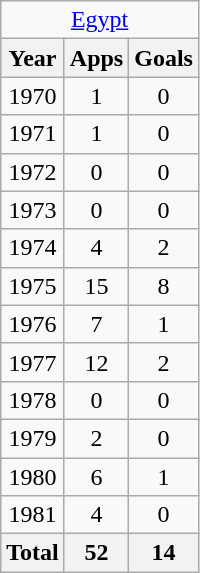<table class="wikitable" style="text-align:center">
<tr>
<td colspan="3"><a href='#'>Egypt</a></td>
</tr>
<tr>
<th>Year</th>
<th>Apps</th>
<th>Goals</th>
</tr>
<tr>
<td>1970</td>
<td>1</td>
<td>0</td>
</tr>
<tr>
<td>1971</td>
<td>1</td>
<td>0</td>
</tr>
<tr>
<td>1972</td>
<td>0</td>
<td>0</td>
</tr>
<tr>
<td>1973</td>
<td>0</td>
<td>0</td>
</tr>
<tr>
<td>1974</td>
<td>4</td>
<td>2</td>
</tr>
<tr>
<td>1975</td>
<td>15</td>
<td>8</td>
</tr>
<tr>
<td>1976</td>
<td>7</td>
<td>1</td>
</tr>
<tr>
<td>1977</td>
<td>12</td>
<td>2</td>
</tr>
<tr>
<td>1978</td>
<td>0</td>
<td>0</td>
</tr>
<tr>
<td>1979</td>
<td>2</td>
<td>0</td>
</tr>
<tr>
<td>1980</td>
<td>6</td>
<td>1</td>
</tr>
<tr>
<td>1981</td>
<td>4</td>
<td>0</td>
</tr>
<tr>
<th>Total</th>
<th>52</th>
<th>14</th>
</tr>
</table>
